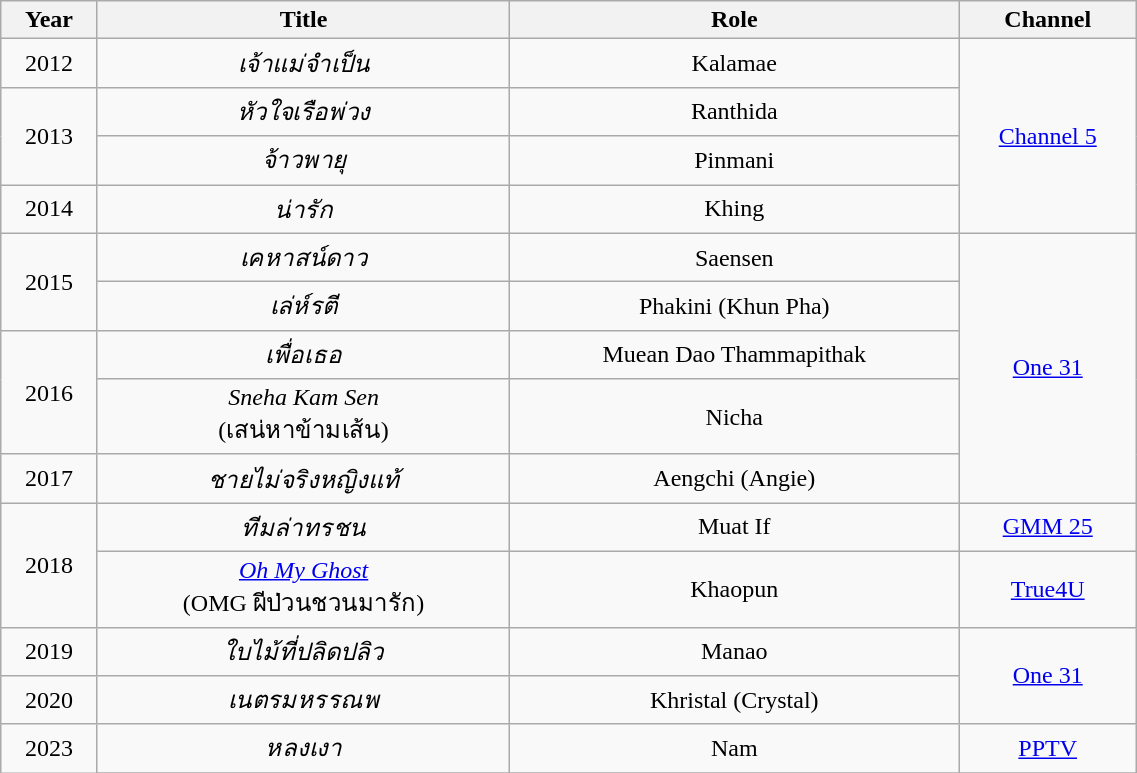<table class="wikitable" width = 60%>
<tr>
<th>Year</th>
<th>Title</th>
<th>Role</th>
<th>Channel</th>
</tr>
<tr>
<td rowspan = "1" align = "center">2012</td>
<td align="center"><em> เจ้าแม่จำเป็น</em></td>
<td align="center">Kalamae</td>
<td rowspan="4"align = "center"><a href='#'>Channel 5</a></td>
</tr>
<tr>
<td rowspan = "2" align = "center">2013</td>
<td align="center"><em>หัวใจเรือพ่วง</em></td>
<td align="center">Ranthida</td>
</tr>
<tr>
<td align="center"><em> จ้าวพายุ</em></td>
<td align="center">Pinmani</td>
</tr>
<tr>
<td rowspan = "1" align = "center">2014</td>
<td align="center"><em> น่ารัก</em></td>
<td align="center">Khing</td>
</tr>
<tr>
<td rowspan = "2" align = "center">2015</td>
<td align="center"><em>เคหาสน์ดาว</em></td>
<td align="center">Saensen</td>
<td rowspan="5"align = "center"><a href='#'>One 31</a></td>
</tr>
<tr>
<td align="center"><em>เล่ห์รตี</em></td>
<td align="center">Phakini (Khun Pha)</td>
</tr>
<tr>
<td rowspan = "2" align = "center">2016</td>
<td align="center"><em>เพื่อเธอ</em></td>
<td align="center">Muean Dao Thammapithak</td>
</tr>
<tr>
<td align="center"><em>Sneha Kam Sen</em><br> (เสน่หาข้ามเส้น)</td>
<td align="center">Nicha</td>
</tr>
<tr>
<td rowspan = "1" align = "center">2017</td>
<td align="center"><em>ชายไม่จริงหญิงแท้</em></td>
<td align="center">Aengchi (Angie)</td>
</tr>
<tr>
<td rowspan = "2" align = "center">2018</td>
<td align="center"><em>ทีมล่าทรชน</em></td>
<td align="center">Muat If</td>
<td rowspan="1"align = "center"><a href='#'>GMM 25</a></td>
</tr>
<tr>
<td align="center"><em><a href='#'>Oh My Ghost</a></em> <br> (OMG ผีป่วนชวนมารัก)</td>
<td align="center">Khaopun</td>
<td rowspan="1"align = "center"><a href='#'>True4U</a></td>
</tr>
<tr>
<td rowspan = "1" align = "center">2019</td>
<td align="center"><em>ใบไม้ที่ปลิดปลิว</em></td>
<td align="center">Manao</td>
<td rowspan="2"align = "center"><a href='#'>One 31</a></td>
</tr>
<tr>
<td rowspan = "1" align = "center">2020</td>
<td align="center"><em>เนตรมหรรณพ</em></td>
<td align="center">Khristal (Crystal)</td>
</tr>
<tr>
<td rowspan = "11" align = "center">2023</td>
<td align="center"><em>หลงเงา</em></td>
<td align="center">Nam</td>
<td rowspan="1"align = "center"><a href='#'>PPTV</a></td>
</tr>
<tr>
</tr>
</table>
